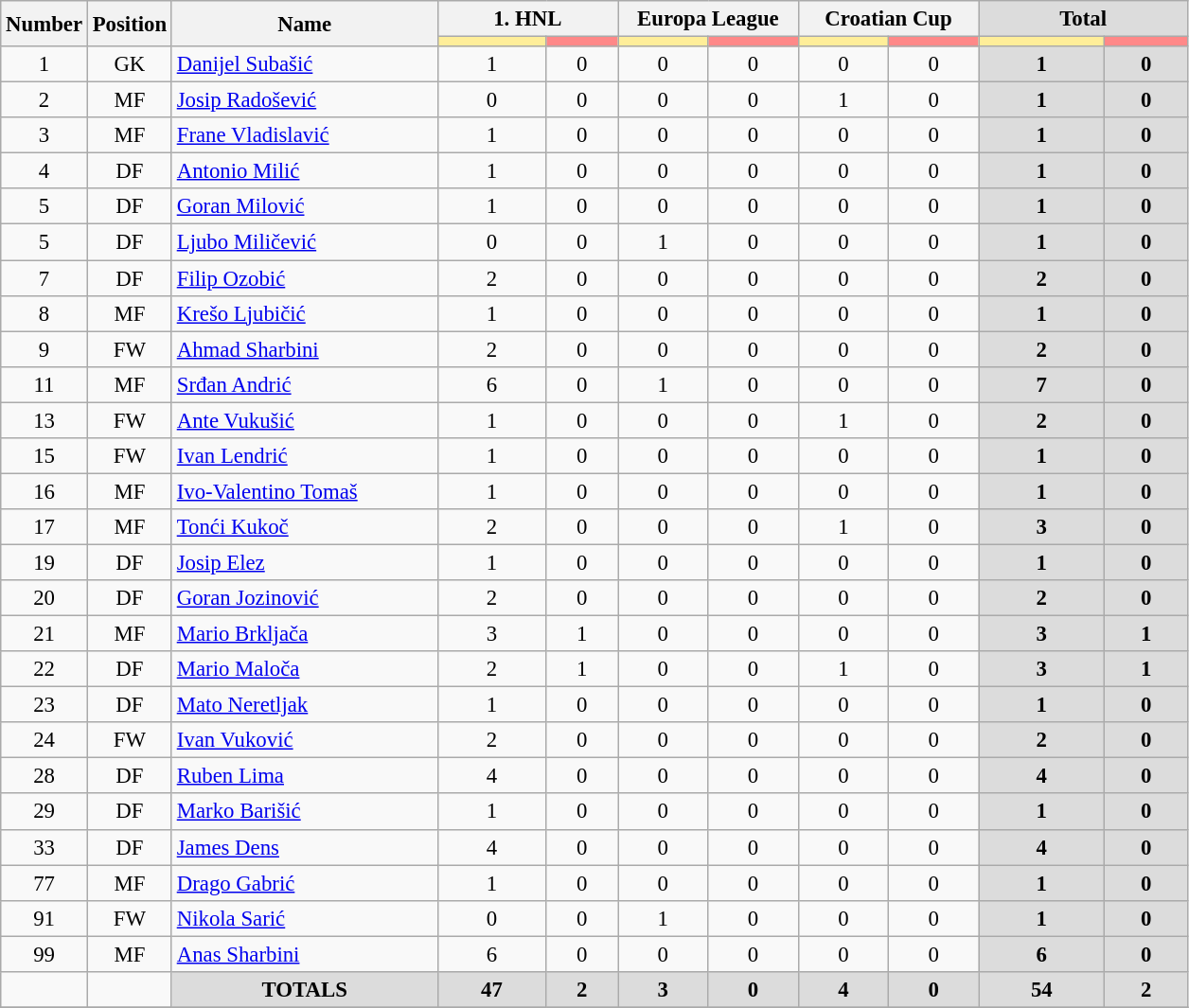<table class="wikitable" style="font-size: 95%; text-align: center;">
<tr>
<th width=40  rowspan="2"  align="center">Number</th>
<th width=40  rowspan="2"  align="center">Position</th>
<th width=180 rowspan="2"  align="center">Name</th>
<th width=120 colspan="2" align="center">1. HNL</th>
<th width=120 colspan="2" align="center">Europa League</th>
<th width=120 colspan="2" align="center">Croatian Cup</th>
<th width=140 colspan="2" align="center" style="background: #DCDCDC">Total</th>
</tr>
<tr>
<th style="background: #FFEE99"></th>
<th style="background: #FF8888"></th>
<th style="background: #FFEE99"></th>
<th style="background: #FF8888"></th>
<th style="background: #FFEE99"></th>
<th style="background: #FF8888"></th>
<th style="background: #FFEE99"></th>
<th style="background: #FF8888"></th>
</tr>
<tr>
<td>1</td>
<td>GK</td>
<td style="text-align:left;"> <a href='#'>Danijel Subašić</a></td>
<td>1</td>
<td>0</td>
<td>0</td>
<td>0</td>
<td>0</td>
<td>0</td>
<th style="background: #DCDCDC">1</th>
<th style="background: #DCDCDC">0</th>
</tr>
<tr>
<td>2</td>
<td>MF</td>
<td style="text-align:left;"> <a href='#'>Josip Radošević</a></td>
<td>0</td>
<td>0</td>
<td>0</td>
<td>0</td>
<td>1</td>
<td>0</td>
<th style="background: #DCDCDC">1</th>
<th style="background: #DCDCDC">0</th>
</tr>
<tr>
<td>3</td>
<td>MF</td>
<td style="text-align:left;"> <a href='#'>Frane Vladislavić</a></td>
<td>1</td>
<td>0</td>
<td>0</td>
<td>0</td>
<td>0</td>
<td>0</td>
<th style="background: #DCDCDC">1</th>
<th style="background: #DCDCDC">0</th>
</tr>
<tr>
<td>4</td>
<td>DF</td>
<td style="text-align:left;"> <a href='#'>Antonio Milić</a></td>
<td>1</td>
<td>0</td>
<td>0</td>
<td>0</td>
<td>0</td>
<td>0</td>
<th style="background: #DCDCDC">1</th>
<th style="background: #DCDCDC">0</th>
</tr>
<tr>
<td>5</td>
<td>DF</td>
<td style="text-align:left;"> <a href='#'>Goran Milović</a></td>
<td>1</td>
<td>0</td>
<td>0</td>
<td>0</td>
<td>0</td>
<td>0</td>
<th style="background: #DCDCDC">1</th>
<th style="background: #DCDCDC">0</th>
</tr>
<tr>
<td>5</td>
<td>DF</td>
<td style="text-align:left;"> <a href='#'>Ljubo Miličević</a></td>
<td>0</td>
<td>0</td>
<td>1</td>
<td>0</td>
<td>0</td>
<td>0</td>
<th style="background: #DCDCDC">1</th>
<th style="background: #DCDCDC">0</th>
</tr>
<tr>
<td>7</td>
<td>DF</td>
<td style="text-align:left;"> <a href='#'>Filip Ozobić</a></td>
<td>2</td>
<td>0</td>
<td>0</td>
<td>0</td>
<td>0</td>
<td>0</td>
<th style="background: #DCDCDC">2</th>
<th style="background: #DCDCDC">0</th>
</tr>
<tr>
<td>8</td>
<td>MF</td>
<td style="text-align:left;"> <a href='#'>Krešo Ljubičić</a></td>
<td>1</td>
<td>0</td>
<td>0</td>
<td>0</td>
<td>0</td>
<td>0</td>
<th style="background: #DCDCDC">1</th>
<th style="background: #DCDCDC">0</th>
</tr>
<tr>
<td>9</td>
<td>FW</td>
<td style="text-align:left;"> <a href='#'>Ahmad Sharbini</a></td>
<td>2</td>
<td>0</td>
<td>0</td>
<td>0</td>
<td>0</td>
<td>0</td>
<th style="background: #DCDCDC">2</th>
<th style="background: #DCDCDC">0</th>
</tr>
<tr>
<td>11</td>
<td>MF</td>
<td style="text-align:left;"> <a href='#'>Srđan Andrić</a></td>
<td>6</td>
<td>0</td>
<td>1</td>
<td>0</td>
<td>0</td>
<td>0</td>
<th style="background: #DCDCDC">7</th>
<th style="background: #DCDCDC">0</th>
</tr>
<tr>
<td>13</td>
<td>FW</td>
<td style="text-align:left;"> <a href='#'>Ante Vukušić</a></td>
<td>1</td>
<td>0</td>
<td>0</td>
<td>0</td>
<td>1</td>
<td>0</td>
<th style="background: #DCDCDC">2</th>
<th style="background: #DCDCDC">0</th>
</tr>
<tr>
<td>15</td>
<td>FW</td>
<td style="text-align:left;"> <a href='#'>Ivan Lendrić</a></td>
<td>1</td>
<td>0</td>
<td>0</td>
<td>0</td>
<td>0</td>
<td>0</td>
<th style="background: #DCDCDC">1</th>
<th style="background: #DCDCDC">0</th>
</tr>
<tr>
<td>16</td>
<td>MF</td>
<td style="text-align:left;"> <a href='#'>Ivo-Valentino Tomaš</a></td>
<td>1</td>
<td>0</td>
<td>0</td>
<td>0</td>
<td>0</td>
<td>0</td>
<th style="background: #DCDCDC">1</th>
<th style="background: #DCDCDC">0</th>
</tr>
<tr>
<td>17</td>
<td>MF</td>
<td style="text-align:left;"> <a href='#'>Tonći Kukoč</a></td>
<td>2</td>
<td>0</td>
<td>0</td>
<td>0</td>
<td>1</td>
<td>0</td>
<th style="background: #DCDCDC">3</th>
<th style="background: #DCDCDC">0</th>
</tr>
<tr>
<td>19</td>
<td>DF</td>
<td style="text-align:left;"> <a href='#'>Josip Elez</a></td>
<td>1</td>
<td>0</td>
<td>0</td>
<td>0</td>
<td>0</td>
<td>0</td>
<th style="background: #DCDCDC">1</th>
<th style="background: #DCDCDC">0</th>
</tr>
<tr>
<td>20</td>
<td>DF</td>
<td style="text-align:left;"> <a href='#'>Goran Jozinović</a></td>
<td>2</td>
<td>0</td>
<td>0</td>
<td>0</td>
<td>0</td>
<td>0</td>
<th style="background: #DCDCDC">2</th>
<th style="background: #DCDCDC">0</th>
</tr>
<tr>
<td>21</td>
<td>MF</td>
<td style="text-align:left;"> <a href='#'>Mario Brkljača</a></td>
<td>3</td>
<td>1</td>
<td>0</td>
<td>0</td>
<td>0</td>
<td>0</td>
<th style="background: #DCDCDC">3</th>
<th style="background: #DCDCDC">1</th>
</tr>
<tr>
<td>22</td>
<td>DF</td>
<td style="text-align:left;"> <a href='#'>Mario Maloča</a></td>
<td>2</td>
<td>1</td>
<td>0</td>
<td>0</td>
<td>1</td>
<td>0</td>
<th style="background: #DCDCDC">3</th>
<th style="background: #DCDCDC">1</th>
</tr>
<tr>
<td>23</td>
<td>DF</td>
<td style="text-align:left;"> <a href='#'>Mato Neretljak</a></td>
<td>1</td>
<td>0</td>
<td>0</td>
<td>0</td>
<td>0</td>
<td>0</td>
<th style="background: #DCDCDC">1</th>
<th style="background: #DCDCDC">0</th>
</tr>
<tr>
<td>24</td>
<td>FW</td>
<td style="text-align:left;"> <a href='#'>Ivan Vuković</a></td>
<td>2</td>
<td>0</td>
<td>0</td>
<td>0</td>
<td>0</td>
<td>0</td>
<th style="background: #DCDCDC">2</th>
<th style="background: #DCDCDC">0</th>
</tr>
<tr>
<td>28</td>
<td>DF</td>
<td style="text-align:left;"> <a href='#'>Ruben Lima</a></td>
<td>4</td>
<td>0</td>
<td>0</td>
<td>0</td>
<td>0</td>
<td>0</td>
<th style="background: #DCDCDC">4</th>
<th style="background: #DCDCDC">0</th>
</tr>
<tr>
<td>29</td>
<td>DF</td>
<td style="text-align:left;"> <a href='#'>Marko Barišić</a></td>
<td>1</td>
<td>0</td>
<td>0</td>
<td>0</td>
<td>0</td>
<td>0</td>
<th style="background: #DCDCDC">1</th>
<th style="background: #DCDCDC">0</th>
</tr>
<tr>
<td>33</td>
<td>DF</td>
<td style="text-align:left;"> <a href='#'>James Dens</a></td>
<td>4</td>
<td>0</td>
<td>0</td>
<td>0</td>
<td>0</td>
<td>0</td>
<th style="background: #DCDCDC">4</th>
<th style="background: #DCDCDC">0</th>
</tr>
<tr>
<td>77</td>
<td>MF</td>
<td style="text-align:left;"> <a href='#'>Drago Gabrić</a></td>
<td>1</td>
<td>0</td>
<td>0</td>
<td>0</td>
<td>0</td>
<td>0</td>
<th style="background: #DCDCDC">1</th>
<th style="background: #DCDCDC">0</th>
</tr>
<tr>
<td>91</td>
<td>FW</td>
<td style="text-align:left;"> <a href='#'>Nikola Sarić</a></td>
<td>0</td>
<td>0</td>
<td>1</td>
<td>0</td>
<td>0</td>
<td>0</td>
<th style="background: #DCDCDC">1</th>
<th style="background: #DCDCDC">0</th>
</tr>
<tr>
<td>99</td>
<td>MF</td>
<td style="text-align:left;"> <a href='#'>Anas Sharbini</a></td>
<td>6</td>
<td>0</td>
<td>0</td>
<td>0</td>
<td>0</td>
<td>0</td>
<th style="background: #DCDCDC">6</th>
<th style="background: #DCDCDC">0</th>
</tr>
<tr>
<td></td>
<td></td>
<th style="background: #DCDCDC">TOTALS</th>
<th style="background: #DCDCDC">47</th>
<th style="background: #DCDCDC">2</th>
<th style="background: #DCDCDC">3</th>
<th style="background: #DCDCDC">0</th>
<th style="background: #DCDCDC">4</th>
<th style="background: #DCDCDC">0</th>
<th style="background: #DCDCDC">54</th>
<th style="background: #DCDCDC">2</th>
</tr>
<tr>
</tr>
</table>
